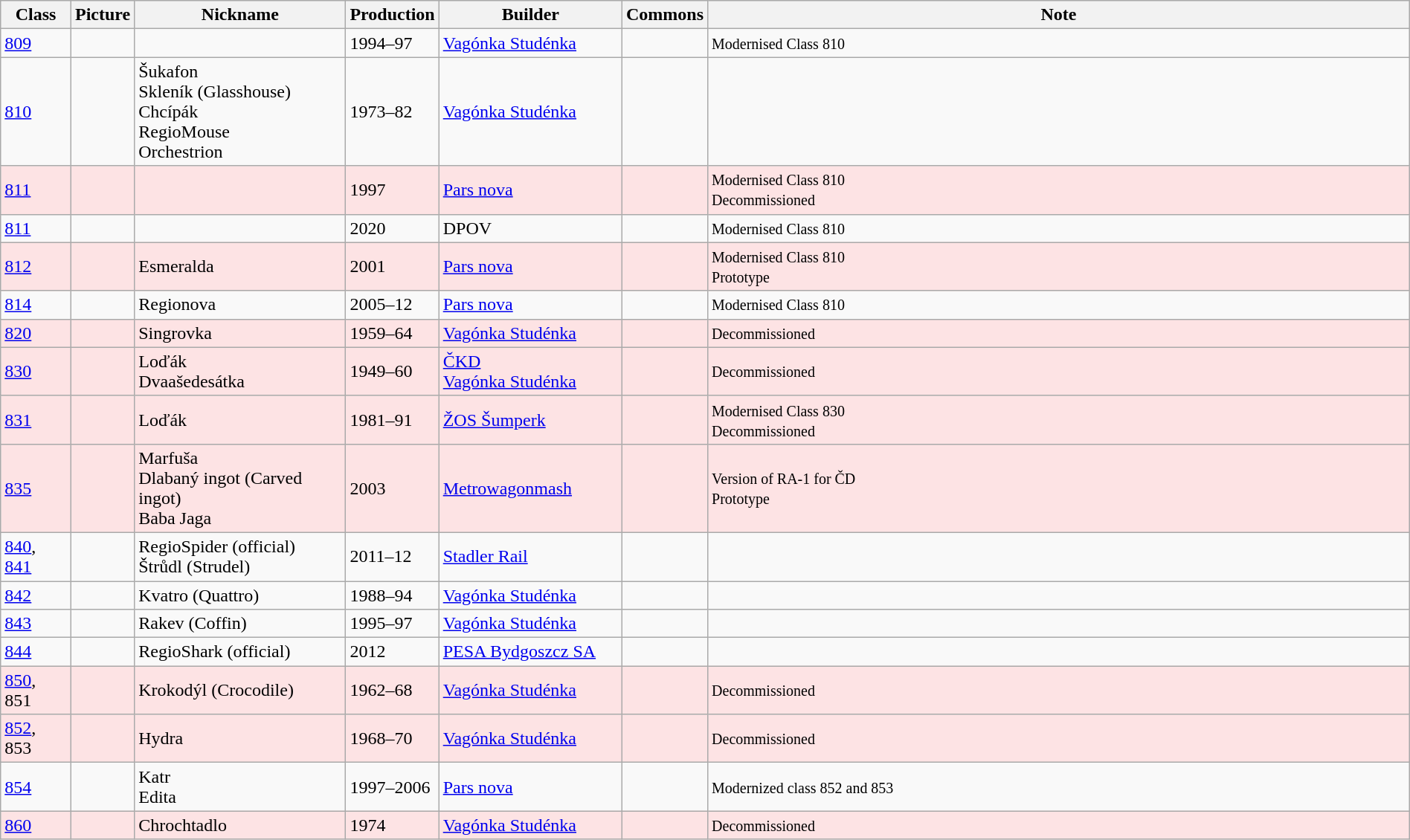<table class="wikitable" border="1" width="100%">
<tr>
<th width="5%">Class</th>
<th width="1%">Picture</th>
<th width="15%">Nickname</th>
<th width="6%">Production</th>
<th width="13%">Builder</th>
<th width="1%">Commons</th>
<th>Note</th>
</tr>
<tr>
<td><a href='#'>809</a></td>
<td></td>
<td></td>
<td>1994–97</td>
<td><a href='#'>Vagónka Studénka</a></td>
<td></td>
<td><small>Modernised Class 810</small></td>
</tr>
<tr>
<td><a href='#'>810</a></td>
<td></td>
<td>Šukafon <br>Skleník (Glasshouse)<br>Chcípák <br>RegioMouse <br>Orchestrion</td>
<td>1973–82</td>
<td><a href='#'>Vagónka Studénka</a></td>
<td></td>
<td></td>
</tr>
<tr style="background-color: #FDE3E4;">
<td><a href='#'>811</a></td>
<td></td>
<td></td>
<td>1997</td>
<td><a href='#'>Pars nova</a></td>
<td></td>
<td><small>Modernised Class 810</small> <br> <small><span>Decommissioned</span></small></td>
</tr>
<tr>
<td><a href='#'>811</a></td>
<td></td>
<td></td>
<td>2020</td>
<td>DPOV</td>
<td></td>
<td><small>Modernised Class 810</small></td>
</tr>
<tr style="background-color: #FDE3E4;">
<td><a href='#'>812</a></td>
<td></td>
<td>Esmeralda</td>
<td>2001</td>
<td><a href='#'>Pars nova</a></td>
<td></td>
<td><small>Modernised Class 810 <br> Prototype</small></td>
</tr>
<tr>
<td><a href='#'>814</a></td>
<td></td>
<td>Regionova</td>
<td>2005–12</td>
<td><a href='#'>Pars nova</a></td>
<td></td>
<td><small>Modernised Class 810</small></td>
</tr>
<tr style="background-color: #FDE3E4;">
<td><a href='#'>820</a></td>
<td></td>
<td>Singrovka</td>
<td>1959–64</td>
<td><a href='#'>Vagónka Studénka</a></td>
<td></td>
<td><small><span>Decommissioned</span></small></td>
</tr>
<tr style="background-color: #FDE3E4;">
<td><a href='#'>830</a></td>
<td></td>
<td>Loďák<br>Dvaašedesátka</td>
<td>1949–60</td>
<td><a href='#'>ČKD</a><br><a href='#'>Vagónka Studénka</a></td>
<td></td>
<td><small><span>Decommissioned</span></small></td>
</tr>
<tr style="background-color: #FDE3E4;">
<td><a href='#'>831</a></td>
<td></td>
<td>Loďák</td>
<td>1981–91</td>
<td><a href='#'>ŽOS Šumperk</a></td>
<td></td>
<td><small>Modernised Class 830<br><span>Decommissioned</span></small></td>
</tr>
<tr style="background-color: #FDE3E4;">
<td><a href='#'>835</a></td>
<td></td>
<td>Marfuša<br>Dlabaný ingot (Carved ingot)<br>Baba Jaga</td>
<td>2003</td>
<td><a href='#'>Metrowagonmash</a></td>
<td></td>
<td><small>Version of RA-1 for ČD<br> Prototype</small></td>
</tr>
<tr>
<td><a href='#'>840</a>,<br><a href='#'>841</a></td>
<td></td>
<td>RegioSpider (official)<br>Štrůdl (Strudel)</td>
<td>2011–12</td>
<td><a href='#'>Stadler Rail</a></td>
<td></td>
<td></td>
</tr>
<tr>
<td><a href='#'>842</a></td>
<td></td>
<td>Kvatro (Quattro)</td>
<td>1988–94</td>
<td><a href='#'>Vagónka Studénka</a></td>
<td></td>
<td></td>
</tr>
<tr>
<td><a href='#'>843</a></td>
<td></td>
<td>Rakev (Coffin)</td>
<td>1995–97</td>
<td><a href='#'>Vagónka Studénka</a></td>
<td></td>
<td></td>
</tr>
<tr>
<td><a href='#'>844</a></td>
<td></td>
<td>RegioShark (official)</td>
<td>2012</td>
<td><a href='#'>PESA Bydgoszcz SA</a></td>
<td></td>
<td></td>
</tr>
<tr style="background-color: #FDE3E4;">
<td><a href='#'>850</a>, 851</td>
<td></td>
<td>Krokodýl (Crocodile)</td>
<td>1962–68</td>
<td><a href='#'>Vagónka Studénka</a></td>
<td></td>
<td><small><span>Decommissioned</span></small></td>
</tr>
<tr style="background-color: #FDE3E4;">
<td><a href='#'>852</a>, 853</td>
<td></td>
<td>Hydra</td>
<td>1968–70</td>
<td><a href='#'>Vagónka Studénka</a></td>
<td></td>
<td><small><span>Decommissioned</span></small></td>
</tr>
<tr>
<td><a href='#'>854</a></td>
<td></td>
<td>Katr<br>Edita</td>
<td>1997–2006</td>
<td><a href='#'>Pars nova</a></td>
<td></td>
<td><small>Modernized class 852 and 853</small></td>
</tr>
<tr style="background-color: #FDE3E4;">
<td><a href='#'>860</a></td>
<td></td>
<td>Chrochtadlo</td>
<td>1974</td>
<td><a href='#'>Vagónka Studénka</a></td>
<td></td>
<td><small><span>Decommissioned</span></small></td>
</tr>
</table>
